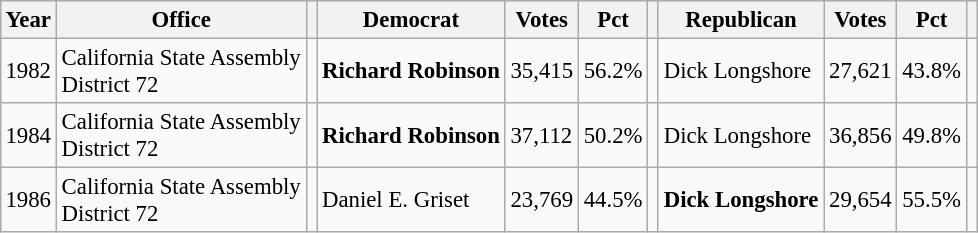<table class="wikitable" style="margin:0.5em ; font-size:95%">
<tr>
<th>Year</th>
<th>Office</th>
<th></th>
<th>Democrat</th>
<th>Votes</th>
<th>Pct</th>
<th></th>
<th>Republican</th>
<th>Votes</th>
<th>Pct</th>
<th></th>
</tr>
<tr>
<td>1982</td>
<td>California State Assembly<br> District 72</td>
<td></td>
<td><strong>Richard Robinson</strong></td>
<td>35,415</td>
<td>56.2%</td>
<td></td>
<td>Dick Longshore</td>
<td>27,621</td>
<td>43.8%</td>
<td></td>
</tr>
<tr>
<td>1984</td>
<td>California State Assembly<br> District 72</td>
<td></td>
<td><strong>Richard Robinson</strong></td>
<td>37,112</td>
<td>50.2%</td>
<td></td>
<td>Dick Longshore</td>
<td>36,856</td>
<td>49.8%</td>
<td></td>
</tr>
<tr>
<td>1986</td>
<td>California State Assembly<br> District 72</td>
<td></td>
<td>Daniel E. Griset</td>
<td>23,769</td>
<td>44.5%</td>
<td></td>
<td><strong>Dick Longshore</strong></td>
<td>29,654</td>
<td>55.5%</td>
<td></td>
</tr>
</table>
